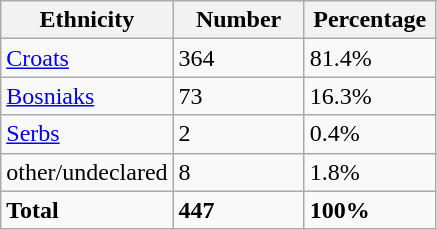<table class="wikitable">
<tr>
<th width="100px">Ethnicity</th>
<th width="80px">Number</th>
<th width="80px">Percentage</th>
</tr>
<tr>
<td><a href='#'>Croats</a></td>
<td>364</td>
<td>81.4%</td>
</tr>
<tr>
<td><a href='#'>Bosniaks</a></td>
<td>73</td>
<td>16.3%</td>
</tr>
<tr>
<td><a href='#'>Serbs</a></td>
<td>2</td>
<td>0.4%</td>
</tr>
<tr>
<td>other/undeclared</td>
<td>8</td>
<td>1.8%</td>
</tr>
<tr>
<td><strong>Total</strong></td>
<td><strong>447</strong></td>
<td><strong>100%</strong></td>
</tr>
</table>
